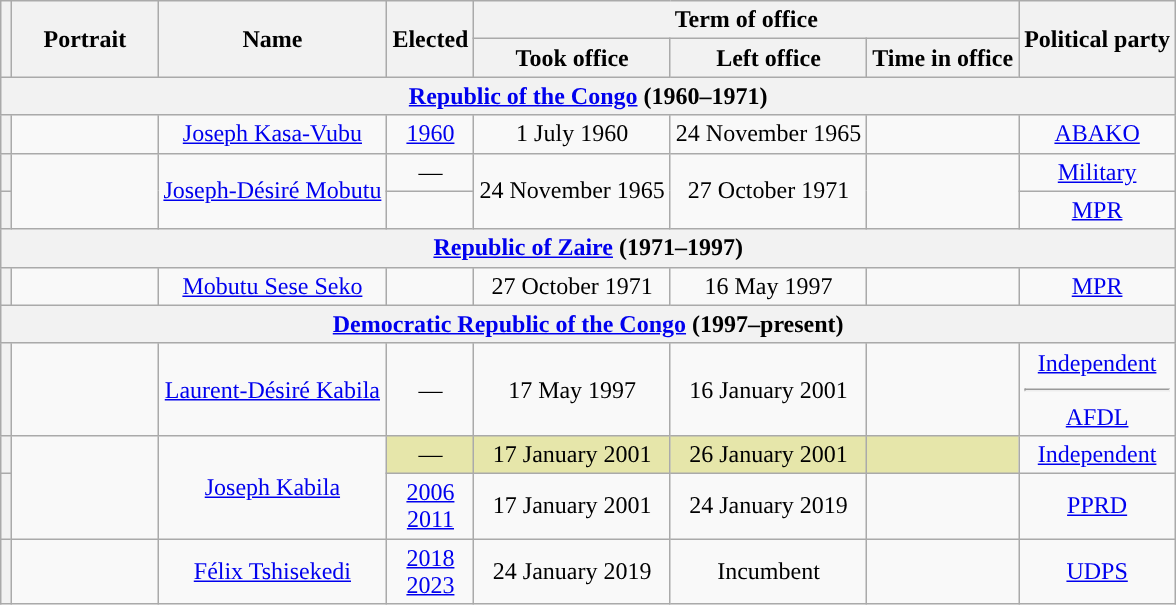<table class="wikitable" style="text-align:center">
<tr>
<th rowspan="2"></th>
<th rowspan="2" width="90px">Portrait</th>
<th rowspan="2">Name<br></th>
<th rowspan="2">Elected</th>
<th colspan="3">Term of office</th>
<th rowspan="2">Political party</th>
</tr>
<tr>
<th>Took office</th>
<th>Left office</th>
<th>Time in office</th>
</tr>
<tr>
<th colspan="8"><a href='#'>Republic of the Congo</a> (1960–1971)</th>
</tr>
<tr>
<th style="background:"></th>
<td></td>
<td><a href='#'>Joseph Kasa-Vubu</a><br></td>
<td><a href='#'>1960</a></td>
<td>1 July 1960</td>
<td>24 November 1965<br></td>
<td></td>
<td><a href='#'>ABAKO</a></td>
</tr>
<tr>
<th style="background:"></th>
<td rowspan="2"></td>
<td rowspan="2"><a href='#'>Joseph-Désiré Mobutu</a><br></td>
<td>—</td>
<td rowspan="2">24 November 1965</td>
<td rowspan="2">27 October 1971</td>
<td rowspan="2"></td>
<td><a href='#'>Military</a><br></td>
</tr>
<tr>
<th style="background:"></th>
<td></td>
<td><a href='#'>MPR</a></td>
</tr>
<tr>
<th colspan="8"><a href='#'>Republic of Zaire</a> (1971–1997)</th>
</tr>
<tr>
<th style="background:"></th>
<td></td>
<td><a href='#'>Mobutu Sese Seko</a><br></td>
<td><br></td>
<td>27 October 1971</td>
<td>16 May 1997<br></td>
<td></td>
<td><a href='#'>MPR</a></td>
</tr>
<tr>
<th colspan="8"><a href='#'>Democratic Republic of the Congo</a> (1997–present)</th>
</tr>
<tr>
<th style="background:"></th>
<td></td>
<td><a href='#'>Laurent-Désiré Kabila</a><br></td>
<td>—</td>
<td>17 May 1997</td>
<td>16 January 2001<br></td>
<td></td>
<td><a href='#'>Independent</a> <hr>  <a href='#'>AFDL</a></td>
</tr>
<tr>
<th style="background:"></th>
<td rowspan="2"></td>
<td rowspan="2"><a href='#'>Joseph Kabila</a><br></td>
<td style="background:#e6e6aa;">—</td>
<td style="background:#e6e6aa;">17 January 2001</td>
<td style="background:#e6e6aa;">26 January 2001</td>
<td style="background:#e6e6aa;"></td>
<td><a href='#'>Independent</a><br></td>
</tr>
<tr>
<th style="background:"></th>
<td><a href='#'>2006</a><br><a href='#'>2011</a></td>
<td>17 January 2001</td>
<td>24 January 2019</td>
<td></td>
<td><a href='#'>PPRD</a></td>
</tr>
<tr>
<th style="background:"></th>
<td></td>
<td><a href='#'>Félix Tshisekedi</a><br></td>
<td><a href='#'>2018</a><br><a href='#'>2023</a></td>
<td>24 January 2019</td>
<td>Incumbent</td>
<td></td>
<td><a href='#'>UDPS</a></td>
</tr>
</table>
